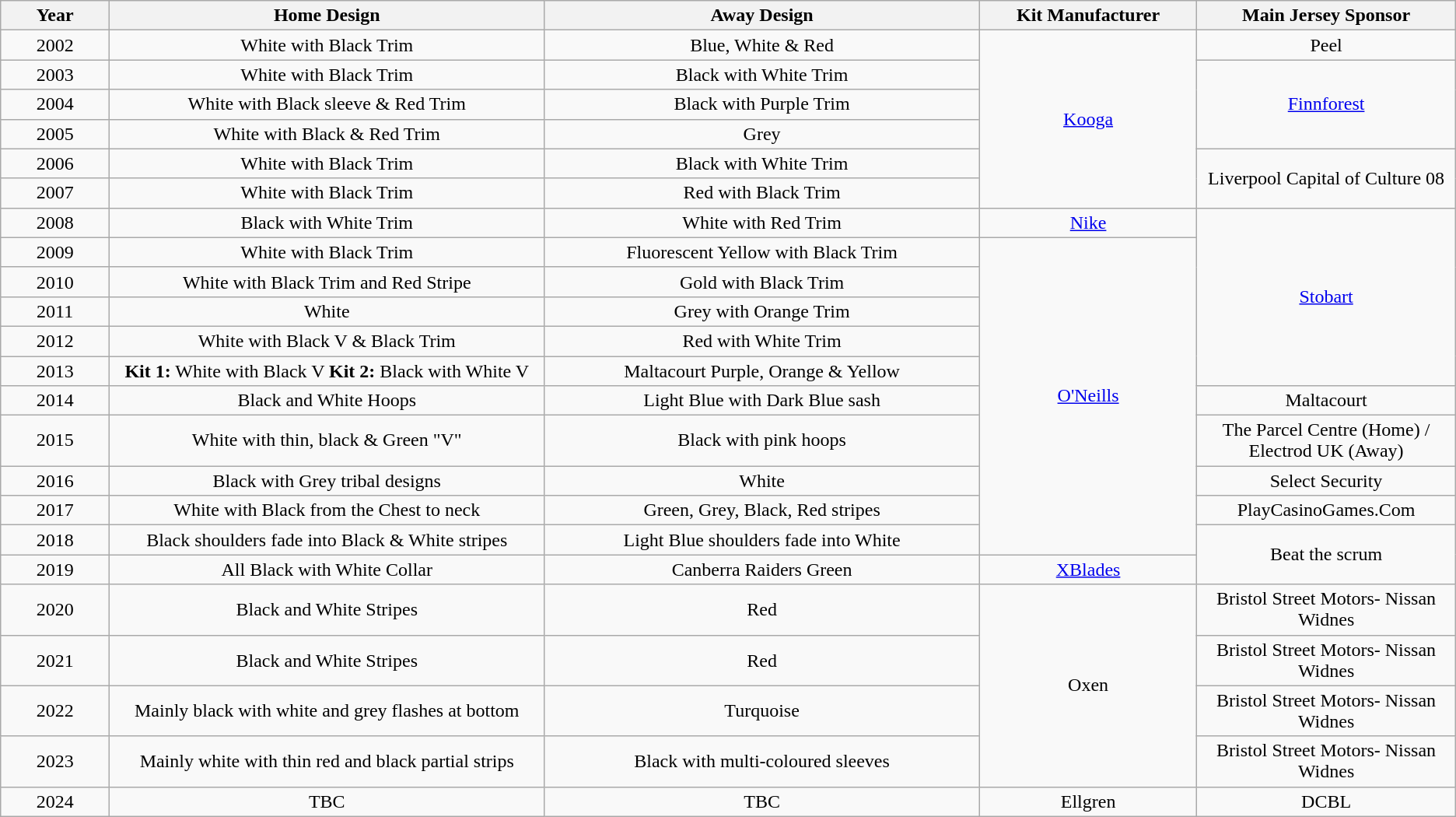<table class="wikitable" style="text-align: center">
<tr>
<th width=5%>Year</th>
<th width=20%>Home Design</th>
<th width=20%>Away Design</th>
<th width=10%>Kit Manufacturer</th>
<th width=10%>Main Jersey Sponsor</th>
</tr>
<tr>
<td>2002</td>
<td>White with Black Trim</td>
<td>Blue, White & Red</td>
<td rowspan=6><a href='#'>Kooga</a></td>
<td>Peel</td>
</tr>
<tr>
<td>2003</td>
<td>White with Black Trim</td>
<td>Black with White Trim</td>
<td rowspan=3><a href='#'>Finnforest</a></td>
</tr>
<tr>
<td>2004</td>
<td>White with Black sleeve & Red Trim</td>
<td>Black with Purple Trim</td>
</tr>
<tr>
<td>2005</td>
<td>White with Black & Red Trim</td>
<td>Grey</td>
</tr>
<tr>
<td>2006</td>
<td>White with Black Trim</td>
<td>Black with White Trim</td>
<td rowspan=2>Liverpool Capital of Culture 08</td>
</tr>
<tr>
<td>2007</td>
<td>White with Black Trim</td>
<td>Red with Black Trim</td>
</tr>
<tr>
<td>2008</td>
<td>Black with White Trim</td>
<td>White with Red Trim</td>
<td><a href='#'>Nike</a></td>
<td rowspan=6><a href='#'>Stobart</a></td>
</tr>
<tr>
<td>2009</td>
<td>White with Black Trim</td>
<td>Fluorescent Yellow with Black Trim</td>
<td rowspan=10><a href='#'>O'Neills</a></td>
</tr>
<tr>
<td>2010</td>
<td>White with Black Trim and Red Stripe</td>
<td>Gold with Black Trim</td>
</tr>
<tr>
<td>2011</td>
<td>White</td>
<td>Grey with Orange Trim</td>
</tr>
<tr>
<td>2012</td>
<td>White with Black V & Black Trim</td>
<td>Red with White Trim</td>
</tr>
<tr>
<td>2013</td>
<td><strong>Kit 1:</strong> White with Black V <strong>Kit 2:</strong> Black with White V</td>
<td>Maltacourt Purple, Orange & Yellow</td>
</tr>
<tr>
<td>2014</td>
<td>Black and White Hoops</td>
<td>Light Blue with Dark Blue sash</td>
<td>Maltacourt</td>
</tr>
<tr>
<td>2015</td>
<td>White with thin, black & Green "V"</td>
<td>Black with pink hoops</td>
<td>The Parcel Centre (Home) / Electrod UK (Away)</td>
</tr>
<tr>
<td>2016</td>
<td>Black with Grey tribal designs</td>
<td>White</td>
<td>Select Security</td>
</tr>
<tr>
<td>2017</td>
<td>White with Black from the Chest to neck</td>
<td>Green, Grey, Black, Red stripes</td>
<td>PlayCasinoGames.Com</td>
</tr>
<tr>
<td>2018</td>
<td>Black shoulders fade into Black & White stripes</td>
<td>Light Blue shoulders fade into White</td>
<td rowspan=2>Beat the scrum</td>
</tr>
<tr>
<td>2019</td>
<td>All Black with White Collar</td>
<td>Canberra Raiders Green</td>
<td><a href='#'>XBlades</a></td>
</tr>
<tr>
<td>2020</td>
<td>Black and White Stripes</td>
<td>Red</td>
<td rowspan="4">Oxen</td>
<td>Bristol Street Motors- Nissan Widnes</td>
</tr>
<tr>
<td>2021</td>
<td>Black and White Stripes</td>
<td>Red</td>
<td>Bristol Street Motors- Nissan Widnes</td>
</tr>
<tr>
<td>2022</td>
<td>Mainly black with white and grey flashes at bottom</td>
<td>Turquoise</td>
<td>Bristol Street Motors- Nissan Widnes</td>
</tr>
<tr>
<td>2023</td>
<td>Mainly white with thin red and black partial strips</td>
<td>Black with multi-coloured sleeves</td>
<td>Bristol Street Motors- Nissan Widnes</td>
</tr>
<tr>
<td>2024</td>
<td>TBC</td>
<td>TBC</td>
<td>Ellgren</td>
<td>DCBL</td>
</tr>
</table>
